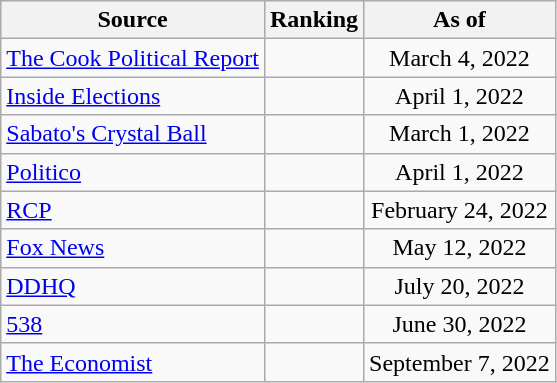<table class="wikitable" style="text-align:center">
<tr>
<th>Source</th>
<th>Ranking</th>
<th>As of</th>
</tr>
<tr>
<td align=left><a href='#'>The Cook Political Report</a></td>
<td></td>
<td>March 4, 2022</td>
</tr>
<tr>
<td align=left><a href='#'>Inside Elections</a></td>
<td></td>
<td>April 1, 2022</td>
</tr>
<tr>
<td align=left><a href='#'>Sabato's Crystal Ball</a></td>
<td></td>
<td>March 1, 2022</td>
</tr>
<tr>
<td style="text-align:left;"><a href='#'>Politico</a></td>
<td></td>
<td>April 1, 2022</td>
</tr>
<tr>
<td style="text-align:left;"><a href='#'>RCP</a></td>
<td></td>
<td>February 24, 2022</td>
</tr>
<tr>
<td align=left><a href='#'>Fox News</a></td>
<td></td>
<td>May 12, 2022</td>
</tr>
<tr>
<td align="left"><a href='#'>DDHQ</a></td>
<td></td>
<td>July 20, 2022</td>
</tr>
<tr>
<td align="left"><a href='#'>538</a></td>
<td></td>
<td>June 30, 2022</td>
</tr>
<tr>
<td align="left"><a href='#'>The Economist</a></td>
<td></td>
<td>September 7, 2022</td>
</tr>
</table>
